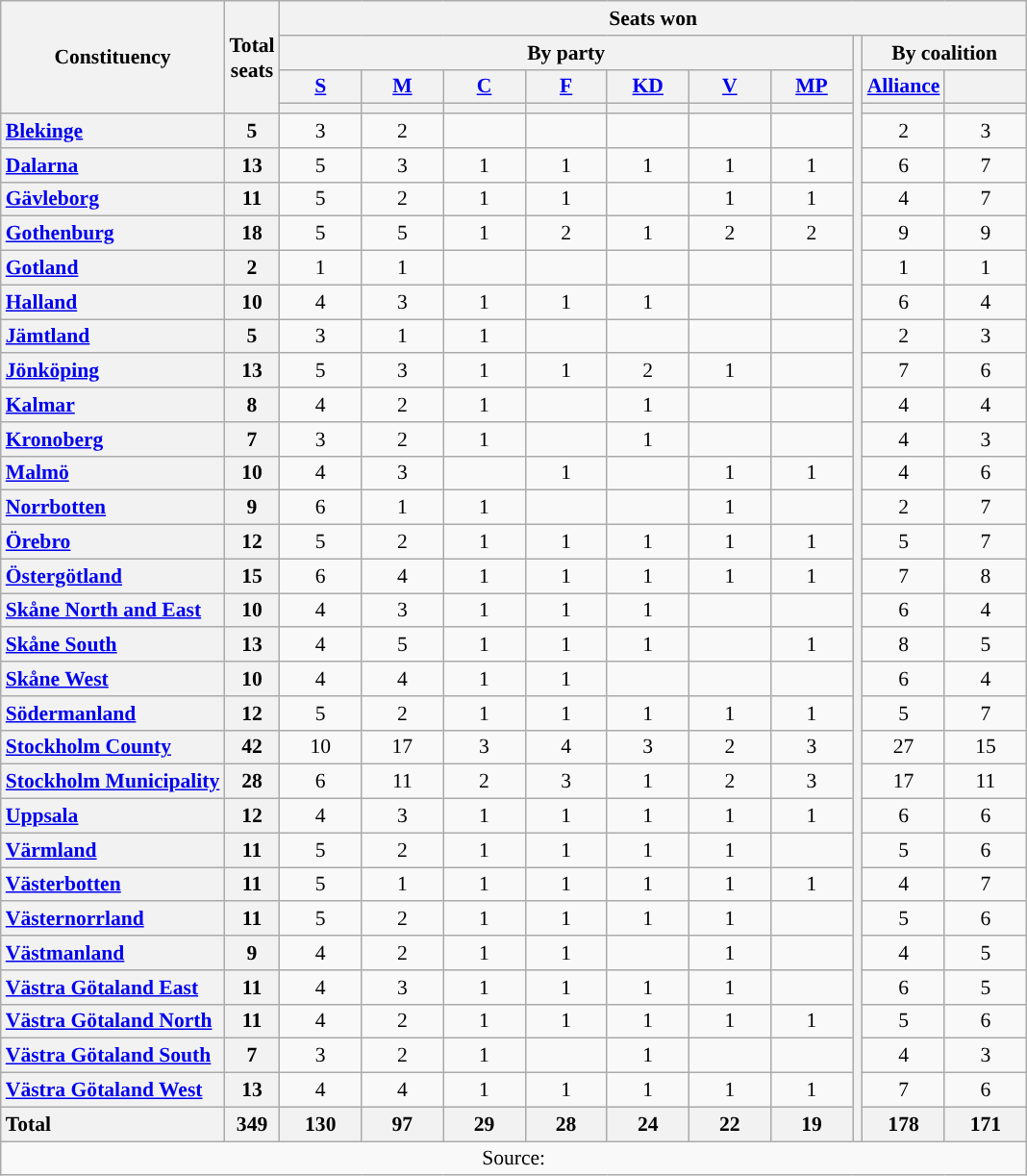<table class="wikitable" style="text-align:center; font-size: 0.9em;">
<tr>
<th rowspan="4">Constituency</th>
<th rowspan="4">Total<br>seats</th>
<th colspan="10">Seats won</th>
</tr>
<tr>
<th colspan="7">By party</th>
<th rowspan="33"></th>
<th colspan="2">By coalition</th>
</tr>
<tr>
<th class="unsortable" style="width:50px;"><a href='#'>S</a></th>
<th class="unsortable" style="width:50px;"><a href='#'>M</a></th>
<th class="unsortable" style="width:50px;"><a href='#'>C</a></th>
<th class="unsortable" style="width:50px;"><a href='#'>F</a></th>
<th class="unsortable" style="width:50px;"><a href='#'>KD</a></th>
<th class="unsortable" style="width:50px;"><a href='#'>V</a></th>
<th class="unsortable" style="width:50px;"><a href='#'>MP</a></th>
<th class="unsortable" style="width:50px;"><a href='#'>Alliance</a></th>
<th class="unsortable" style="width:50px;"></th>
</tr>
<tr>
<th style="background:"></th>
<th style="background:"></th>
<th style="background:"></th>
<th style="background:"></th>
<th style="background:"></th>
<th style="background:"></th>
<th style="background:"></th>
<th style="background:"></th>
<th style="background:"></th>
</tr>
<tr>
<th style="text-align: left;"><a href='#'>Blekinge</a></th>
<th>5</th>
<td>3</td>
<td>2</td>
<td></td>
<td></td>
<td></td>
<td></td>
<td></td>
<td>2</td>
<td>3</td>
</tr>
<tr>
<th style="text-align: left;"><a href='#'>Dalarna</a></th>
<th>13</th>
<td>5</td>
<td>3</td>
<td>1</td>
<td>1</td>
<td>1</td>
<td>1</td>
<td>1</td>
<td>6</td>
<td>7</td>
</tr>
<tr>
<th style="text-align: left;"><a href='#'>Gävleborg</a></th>
<th>11</th>
<td>5</td>
<td>2</td>
<td>1</td>
<td>1</td>
<td></td>
<td>1</td>
<td>1</td>
<td>4</td>
<td>7</td>
</tr>
<tr>
<th style="text-align: left;"><a href='#'>Gothenburg</a></th>
<th>18</th>
<td>5</td>
<td>5</td>
<td>1</td>
<td>2</td>
<td>1</td>
<td>2</td>
<td>2</td>
<td>9</td>
<td>9</td>
</tr>
<tr>
<th style="text-align: left;"><a href='#'>Gotland</a></th>
<th>2</th>
<td>1</td>
<td>1</td>
<td></td>
<td></td>
<td></td>
<td></td>
<td></td>
<td>1</td>
<td>1</td>
</tr>
<tr>
<th style="text-align: left;"><a href='#'>Halland</a></th>
<th>10</th>
<td>4</td>
<td>3</td>
<td>1</td>
<td>1</td>
<td>1</td>
<td></td>
<td></td>
<td>6</td>
<td>4</td>
</tr>
<tr>
<th style="text-align: left;"><a href='#'>Jämtland</a></th>
<th>5</th>
<td>3</td>
<td>1</td>
<td>1</td>
<td></td>
<td></td>
<td></td>
<td></td>
<td>2</td>
<td>3</td>
</tr>
<tr>
<th style="text-align: left;"><a href='#'>Jönköping</a></th>
<th>13</th>
<td>5</td>
<td>3</td>
<td>1</td>
<td>1</td>
<td>2</td>
<td>1</td>
<td></td>
<td>7</td>
<td>6</td>
</tr>
<tr>
<th style="text-align: left;"><a href='#'>Kalmar</a></th>
<th>8</th>
<td>4</td>
<td>2</td>
<td>1</td>
<td></td>
<td>1</td>
<td></td>
<td></td>
<td>4</td>
<td>4</td>
</tr>
<tr>
<th style="text-align: left;"><a href='#'>Kronoberg</a></th>
<th>7</th>
<td>3</td>
<td>2</td>
<td>1</td>
<td></td>
<td>1</td>
<td></td>
<td></td>
<td>4</td>
<td>3</td>
</tr>
<tr>
<th style="text-align: left;"><a href='#'>Malmö</a></th>
<th>10</th>
<td>4</td>
<td>3</td>
<td></td>
<td>1</td>
<td></td>
<td>1</td>
<td>1</td>
<td>4</td>
<td>6</td>
</tr>
<tr>
<th style="text-align: left;"><a href='#'>Norrbotten</a></th>
<th>9</th>
<td>6</td>
<td>1</td>
<td>1</td>
<td></td>
<td></td>
<td>1</td>
<td></td>
<td>2</td>
<td>7</td>
</tr>
<tr>
<th style="text-align: left;"><a href='#'>Örebro</a></th>
<th>12</th>
<td>5</td>
<td>2</td>
<td>1</td>
<td>1</td>
<td>1</td>
<td>1</td>
<td>1</td>
<td>5</td>
<td>7</td>
</tr>
<tr>
<th style="text-align: left;"><a href='#'>Östergötland</a></th>
<th>15</th>
<td>6</td>
<td>4</td>
<td>1</td>
<td>1</td>
<td>1</td>
<td>1</td>
<td>1</td>
<td>7</td>
<td>8</td>
</tr>
<tr>
<th style="text-align: left;"><a href='#'>Skåne North and East</a></th>
<th>10</th>
<td>4</td>
<td>3</td>
<td>1</td>
<td>1</td>
<td>1</td>
<td></td>
<td></td>
<td>6</td>
<td>4</td>
</tr>
<tr>
<th style="text-align: left;"><a href='#'>Skåne South</a></th>
<th>13</th>
<td>4</td>
<td>5</td>
<td>1</td>
<td>1</td>
<td>1</td>
<td></td>
<td>1</td>
<td>8</td>
<td>5</td>
</tr>
<tr>
<th style="text-align: left;"><a href='#'>Skåne West</a></th>
<th>10</th>
<td>4</td>
<td>4</td>
<td>1</td>
<td>1</td>
<td></td>
<td></td>
<td></td>
<td>6</td>
<td>4</td>
</tr>
<tr>
<th style="text-align: left;"><a href='#'>Södermanland</a></th>
<th>12</th>
<td>5</td>
<td>2</td>
<td>1</td>
<td>1</td>
<td>1</td>
<td>1</td>
<td>1</td>
<td>5</td>
<td>7</td>
</tr>
<tr>
<th style="text-align: left;"><a href='#'>Stockholm County</a></th>
<th>42</th>
<td>10</td>
<td>17</td>
<td>3</td>
<td>4</td>
<td>3</td>
<td>2</td>
<td>3</td>
<td>27</td>
<td>15</td>
</tr>
<tr>
<th style="text-align: left;"><a href='#'>Stockholm Municipality</a></th>
<th>28</th>
<td>6</td>
<td>11</td>
<td>2</td>
<td>3</td>
<td>1</td>
<td>2</td>
<td>3</td>
<td>17</td>
<td>11</td>
</tr>
<tr>
<th style="text-align: left;"><a href='#'>Uppsala</a></th>
<th>12</th>
<td>4</td>
<td>3</td>
<td>1</td>
<td>1</td>
<td>1</td>
<td>1</td>
<td>1</td>
<td>6</td>
<td>6</td>
</tr>
<tr>
<th style="text-align: left;"><a href='#'>Värmland</a></th>
<th>11</th>
<td>5</td>
<td>2</td>
<td>1</td>
<td>1</td>
<td>1</td>
<td>1</td>
<td></td>
<td>5</td>
<td>6</td>
</tr>
<tr>
<th style="text-align: left;"><a href='#'>Västerbotten</a></th>
<th>11</th>
<td>5</td>
<td>1</td>
<td>1</td>
<td>1</td>
<td>1</td>
<td>1</td>
<td>1</td>
<td>4</td>
<td>7</td>
</tr>
<tr>
<th style="text-align: left;"><a href='#'>Västernorrland</a></th>
<th>11</th>
<td>5</td>
<td>2</td>
<td>1</td>
<td>1</td>
<td>1</td>
<td>1</td>
<td></td>
<td>5</td>
<td>6</td>
</tr>
<tr>
<th style="text-align: left;"><a href='#'>Västmanland</a></th>
<th>9</th>
<td>4</td>
<td>2</td>
<td>1</td>
<td>1</td>
<td></td>
<td>1</td>
<td></td>
<td>4</td>
<td>5</td>
</tr>
<tr>
<th style="text-align: left;"><a href='#'>Västra Götaland East</a></th>
<th>11</th>
<td>4</td>
<td>3</td>
<td>1</td>
<td>1</td>
<td>1</td>
<td>1</td>
<td></td>
<td>6</td>
<td>5</td>
</tr>
<tr>
<th style="text-align: left;"><a href='#'>Västra Götaland North</a></th>
<th>11</th>
<td>4</td>
<td>2</td>
<td>1</td>
<td>1</td>
<td>1</td>
<td>1</td>
<td>1</td>
<td>5</td>
<td>6</td>
</tr>
<tr>
<th style="text-align: left;"><a href='#'>Västra Götaland South</a></th>
<th>7</th>
<td>3</td>
<td>2</td>
<td>1</td>
<td></td>
<td>1</td>
<td></td>
<td></td>
<td>4</td>
<td>3</td>
</tr>
<tr>
<th style="text-align: left;"><a href='#'>Västra Götaland West</a></th>
<th>13</th>
<td>4</td>
<td>4</td>
<td>1</td>
<td>1</td>
<td>1</td>
<td>1</td>
<td>1</td>
<td>7</td>
<td>6</td>
</tr>
<tr>
<th style="text-align: left;">Total</th>
<th>349</th>
<th>130</th>
<th>97</th>
<th>29</th>
<th>28</th>
<th>24</th>
<th>22</th>
<th>19</th>
<th>178</th>
<th>171</th>
</tr>
<tr>
<td colspan="12">Source: </td>
</tr>
</table>
